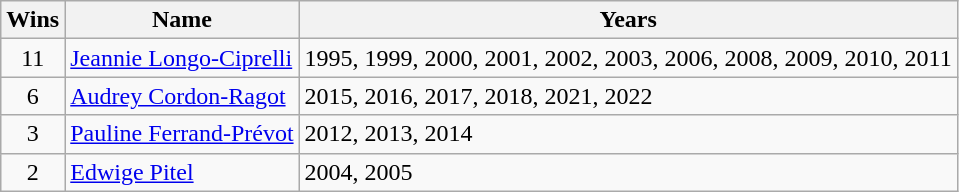<table class="wikitable">
<tr>
<th>Wins</th>
<th>Name</th>
<th>Years</th>
</tr>
<tr>
<td align=center>11</td>
<td><a href='#'>Jeannie Longo-Ciprelli</a></td>
<td align=left>1995, 1999, 2000, 2001, 2002, 2003, 2006, 2008, 2009, 2010, 2011</td>
</tr>
<tr>
<td align=center>6</td>
<td><a href='#'>Audrey Cordon-Ragot</a></td>
<td align=left>2015, 2016, 2017, 2018, 2021, 2022</td>
</tr>
<tr>
<td align=center>3</td>
<td><a href='#'>Pauline Ferrand-Prévot</a></td>
<td align=left>2012, 2013, 2014</td>
</tr>
<tr>
<td align=center>2</td>
<td><a href='#'>Edwige Pitel</a></td>
<td align=left>2004, 2005</td>
</tr>
</table>
